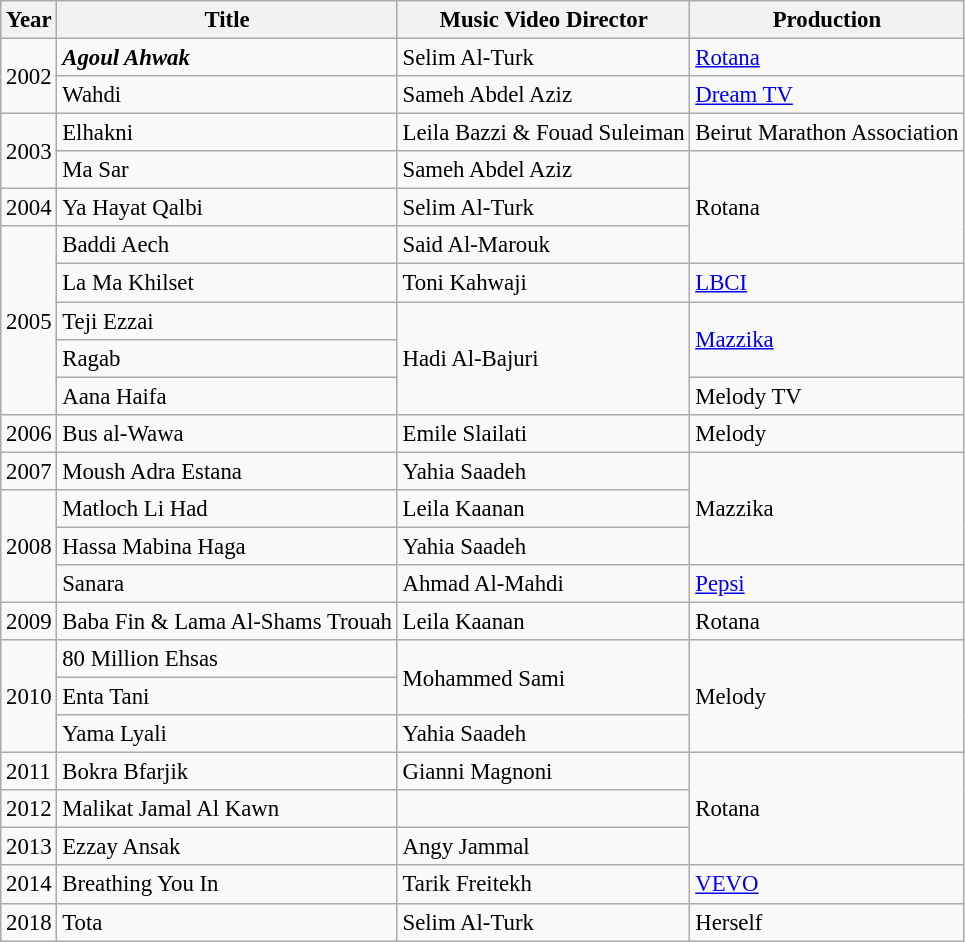<table class="wikitable" style="font-size: 95%;">
<tr>
<th>Year</th>
<th>Title</th>
<th>Music Video Director</th>
<th>Production</th>
</tr>
<tr>
<td rowspan="2">2002</td>
<td><strong><em>Agoul Ahwak<strong></td>
<td>Selim Al-Turk</td>
<td><a href='#'>Rotana</a></td>
</tr>
<tr>
<td></em></strong>Wahdi<strong><em></td>
<td>Sameh Abdel Aziz</td>
<td><a href='#'>Dream TV</a></td>
</tr>
<tr>
<td rowspan="2">2003</td>
<td></em></strong>Elhakni<strong><em></td>
<td>Leila Bazzi & Fouad Suleiman</td>
<td>Beirut Marathon Association</td>
</tr>
<tr>
<td></em></strong>Ma Sar<strong><em></td>
<td>Sameh Abdel Aziz</td>
<td rowspan="3">Rotana</td>
</tr>
<tr>
<td>2004</td>
<td></em></strong>Ya Hayat Qalbi<strong><em></td>
<td>Selim Al-Turk</td>
</tr>
<tr>
<td rowspan="5">2005</td>
<td></em></strong>Baddi Aech<strong><em></td>
<td>Said Al-Marouk</td>
</tr>
<tr>
<td></em></strong>La Ma Khilset<strong><em></td>
<td>Toni Kahwaji</td>
<td><a href='#'>LBCI</a></td>
</tr>
<tr>
<td></em></strong>Teji Ezzai<strong><em></td>
<td rowspan="3">Hadi Al-Bajuri</td>
<td rowspan="2"><a href='#'>Mazzika</a></td>
</tr>
<tr>
<td></em></strong>Ragab<strong><em></td>
</tr>
<tr>
<td></em></strong>Aana Haifa<strong><em></td>
<td>Melody TV</td>
</tr>
<tr>
<td>2006</td>
<td></em></strong>Bus al-Wawa<strong><em></td>
<td>Emile Slailati</td>
<td>Melody</td>
</tr>
<tr>
<td>2007</td>
<td></em></strong>Moush Adra Estana<strong><em></td>
<td>Yahia Saadeh</td>
<td rowspan="3">Mazzika</td>
</tr>
<tr>
<td rowspan="3">2008</td>
<td></em></strong>Matloch Li Had<strong><em></td>
<td>Leila Kaanan</td>
</tr>
<tr>
<td></em></strong>Hassa Mabina Haga<strong><em></td>
<td>Yahia Saadeh</td>
</tr>
<tr>
<td></em></strong>Sanara<strong><em></td>
<td>Ahmad Al-Mahdi</td>
<td><a href='#'>Pepsi</a></td>
</tr>
<tr>
<td>2009</td>
<td></em></strong>Baba Fin & Lama Al-Shams Trouah<strong><em></td>
<td>Leila Kaanan</td>
<td>Rotana</td>
</tr>
<tr>
<td rowspan="3">2010</td>
<td></em></strong>80 Million Ehsas<strong><em></td>
<td rowspan="2">Mohammed Sami</td>
<td rowspan="3">Melody</td>
</tr>
<tr>
<td></em></strong>Enta Tani<strong><em></td>
</tr>
<tr>
<td></em></strong>Yama Lyali<strong><em></td>
<td>Yahia Saadeh</td>
</tr>
<tr>
<td>2011</td>
<td></em></strong>Bokra Bfarjik<strong><em></td>
<td>Gianni Magnoni</td>
<td rowspan="3">Rotana</td>
</tr>
<tr>
<td>2012</td>
<td></em></strong>Malikat Jamal Al Kawn<strong><em></td>
<td></td>
</tr>
<tr>
<td>2013</td>
<td></em></strong>Ezzay Ansak<strong><em></td>
<td>Angy Jammal</td>
</tr>
<tr>
<td>2014</td>
<td></em></strong>Breathing You In<strong><em></td>
<td>Tarik Freitekh</td>
<td><a href='#'>VEVO</a></td>
</tr>
<tr>
<td>2018</td>
<td></em></strong>Tota<strong><em></td>
<td>Selim Al-Turk</td>
<td>Herself</td>
</tr>
</table>
